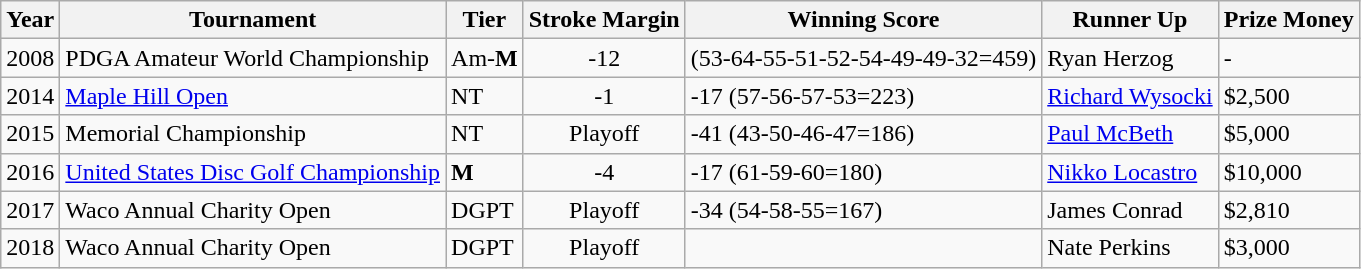<table class="wikitable">
<tr>
<th>Year</th>
<th>Tournament</th>
<th>Tier</th>
<th>Stroke Margin</th>
<th>Winning Score</th>
<th>Runner Up</th>
<th>Prize Money</th>
</tr>
<tr>
<td>2008</td>
<td>PDGA Amateur World Championship</td>
<td>Am-<strong>M</strong></td>
<td align="center">-12</td>
<td>(53-64-55-51-52-54-49-49-32=459)</td>
<td>Ryan Herzog</td>
<td>-</td>
</tr>
<tr>
<td>2014</td>
<td><a href='#'>Maple Hill Open</a></td>
<td>NT</td>
<td align="center">-1</td>
<td>-17 (57-56-57-53=223)</td>
<td><a href='#'>Richard Wysocki</a></td>
<td>$2,500</td>
</tr>
<tr>
<td>2015</td>
<td>Memorial Championship</td>
<td>NT</td>
<td align="center">Playoff</td>
<td>-41  (43-50-46-47=186)</td>
<td><a href='#'>Paul McBeth</a></td>
<td>$5,000</td>
</tr>
<tr>
<td>2016</td>
<td><a href='#'>United States Disc Golf Championship</a></td>
<td><strong>M</strong></td>
<td align="center">-4</td>
<td>-17 (61-59-60=180)</td>
<td><a href='#'>Nikko Locastro</a></td>
<td>$10,000</td>
</tr>
<tr>
<td>2017</td>
<td>Waco Annual Charity Open</td>
<td>DGPT</td>
<td align="center">Playoff</td>
<td>-34  (54-58-55=167)</td>
<td>James Conrad</td>
<td>$2,810</td>
</tr>
<tr>
<td>2018</td>
<td>Waco Annual Charity Open</td>
<td>DGPT</td>
<td align="center">Playoff</td>
<td></td>
<td>Nate Perkins</td>
<td>$3,000</td>
</tr>
</table>
